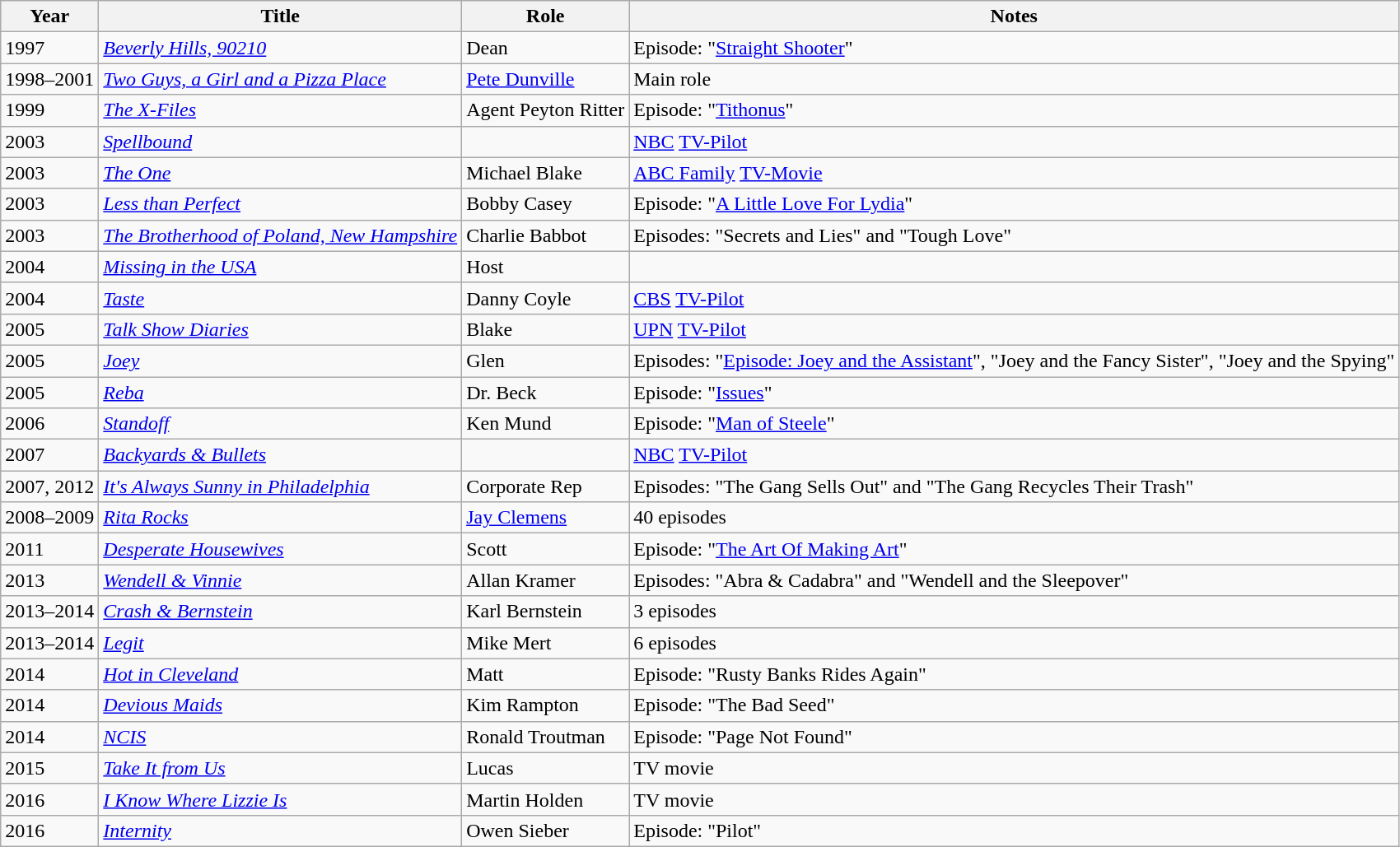<table class="wikitable sortable">
<tr>
<th>Year</th>
<th>Title</th>
<th>Role</th>
<th>Notes</th>
</tr>
<tr>
<td>1997</td>
<td><em><a href='#'>Beverly Hills, 90210</a></em></td>
<td>Dean</td>
<td>Episode: "<a href='#'>Straight Shooter</a>"</td>
</tr>
<tr>
<td>1998–2001</td>
<td><em><a href='#'>Two Guys, a Girl and a Pizza Place</a></em></td>
<td><a href='#'>Pete Dunville</a></td>
<td>Main role</td>
</tr>
<tr>
<td>1999</td>
<td><em><a href='#'>The X-Files</a></em></td>
<td>Agent Peyton Ritter</td>
<td>Episode: "<a href='#'>Tithonus</a>"</td>
</tr>
<tr>
<td>2003</td>
<td><em><a href='#'>Spellbound</a></em></td>
<td></td>
<td><a href='#'>NBC</a> <a href='#'>TV-Pilot</a></td>
</tr>
<tr>
<td>2003</td>
<td><em><a href='#'>The One</a></em></td>
<td>Michael Blake</td>
<td><a href='#'>ABC Family</a> <a href='#'>TV-Movie</a></td>
</tr>
<tr>
<td>2003</td>
<td><em><a href='#'>Less than Perfect</a></em></td>
<td>Bobby Casey</td>
<td>Episode: "<a href='#'>A Little Love For Lydia</a>"</td>
</tr>
<tr>
<td>2003</td>
<td><em><a href='#'>The Brotherhood of Poland, New Hampshire</a></em></td>
<td>Charlie Babbot</td>
<td>Episodes: "Secrets and Lies" and "Tough Love"</td>
</tr>
<tr>
<td>2004</td>
<td><em><a href='#'>Missing in the USA</a></em></td>
<td>Host</td>
<td></td>
</tr>
<tr>
<td>2004</td>
<td><em><a href='#'>Taste</a></em></td>
<td>Danny Coyle</td>
<td><a href='#'>CBS</a> <a href='#'>TV-Pilot</a></td>
</tr>
<tr>
<td>2005</td>
<td><em><a href='#'>Talk Show Diaries</a></em></td>
<td>Blake</td>
<td><a href='#'>UPN</a> <a href='#'>TV-Pilot</a></td>
</tr>
<tr>
<td>2005</td>
<td><em><a href='#'>Joey</a></em></td>
<td>Glen</td>
<td>Episodes: "<a href='#'>Episode: Joey and the Assistant</a>", "Joey and the Fancy Sister", "Joey and the Spying"</td>
</tr>
<tr>
<td>2005</td>
<td><em><a href='#'>Reba</a></em></td>
<td>Dr. Beck</td>
<td>Episode: "<a href='#'>Issues</a>"</td>
</tr>
<tr>
<td>2006</td>
<td><em><a href='#'>Standoff</a></em></td>
<td>Ken Mund</td>
<td>Episode: "<a href='#'>Man of Steele</a>"</td>
</tr>
<tr>
<td>2007</td>
<td><em><a href='#'>Backyards & Bullets</a></em></td>
<td></td>
<td><a href='#'>NBC</a> <a href='#'>TV-Pilot</a></td>
</tr>
<tr>
<td>2007, 2012</td>
<td><em><a href='#'>It's Always Sunny in Philadelphia</a></em></td>
<td>Corporate Rep</td>
<td>Episodes: "The Gang Sells Out" and "The Gang Recycles Their Trash"</td>
</tr>
<tr>
<td>2008–2009</td>
<td><em><a href='#'>Rita Rocks</a></em></td>
<td><a href='#'>Jay Clemens</a></td>
<td>40 episodes</td>
</tr>
<tr>
<td>2011</td>
<td><em><a href='#'>Desperate Housewives</a></em></td>
<td>Scott</td>
<td>Episode: "<a href='#'>The Art Of Making Art</a>"</td>
</tr>
<tr>
<td>2013</td>
<td><em><a href='#'>Wendell & Vinnie</a></em></td>
<td>Allan Kramer</td>
<td>Episodes: "Abra & Cadabra" and "Wendell and the Sleepover"</td>
</tr>
<tr>
<td>2013–2014</td>
<td><em><a href='#'>Crash & Bernstein</a></em></td>
<td>Karl Bernstein</td>
<td>3 episodes</td>
</tr>
<tr>
<td>2013–2014</td>
<td><em><a href='#'>Legit</a></em></td>
<td>Mike Mert</td>
<td>6 episodes</td>
</tr>
<tr>
<td>2014</td>
<td><em><a href='#'>Hot in Cleveland</a></em></td>
<td>Matt</td>
<td>Episode: "Rusty Banks Rides Again"</td>
</tr>
<tr>
<td>2014</td>
<td><em><a href='#'>Devious Maids</a></em></td>
<td>Kim Rampton</td>
<td>Episode: "The Bad Seed"</td>
</tr>
<tr>
<td>2014</td>
<td><em><a href='#'>NCIS</a></em></td>
<td>Ronald Troutman</td>
<td>Episode: "Page Not Found"</td>
</tr>
<tr>
<td>2015</td>
<td><em><a href='#'>Take It from Us</a></em></td>
<td>Lucas</td>
<td>TV movie</td>
</tr>
<tr>
<td>2016</td>
<td><em><a href='#'>I Know Where Lizzie Is</a></em></td>
<td>Martin Holden</td>
<td>TV movie</td>
</tr>
<tr>
<td>2016</td>
<td><em><a href='#'>Internity</a></em></td>
<td>Owen Sieber</td>
<td>Episode: "Pilot"</td>
</tr>
</table>
